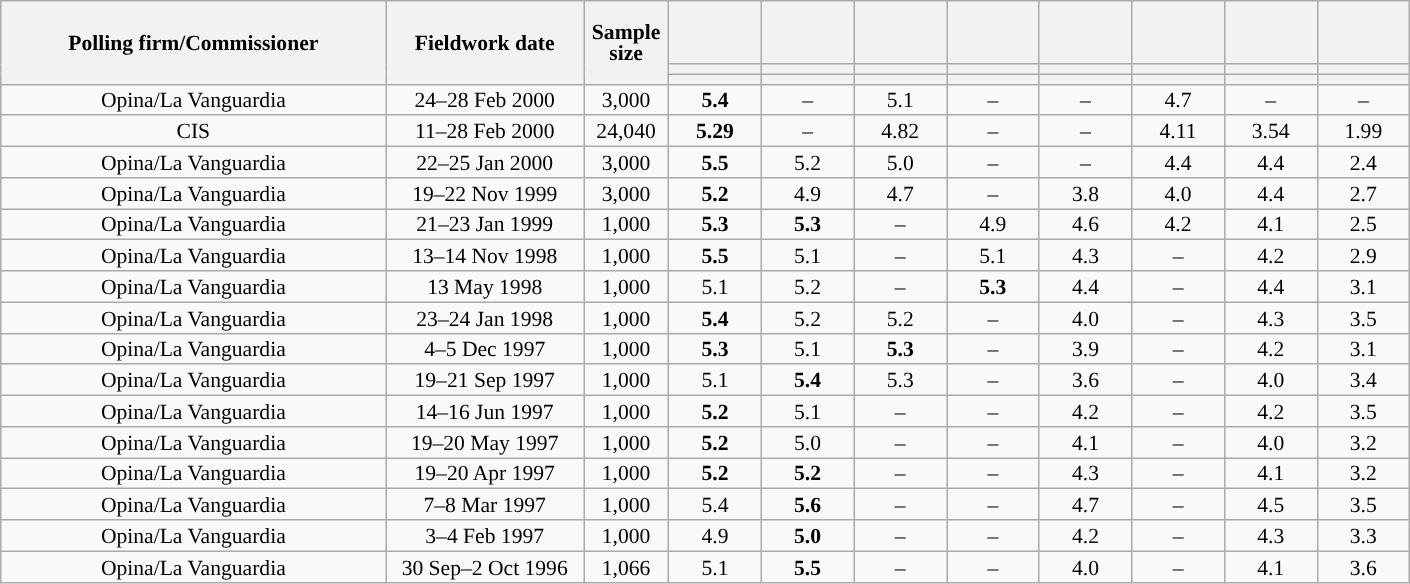<table class="wikitable collapsible" style="text-align:center; font-size:90%; line-height:14px;">
<tr style="height:42px;">
<th style="width:250px;" rowspan="3">Polling firm/Commissioner</th>
<th style="width:125px;" rowspan="3">Fieldwork date</th>
<th style="width:50px;" rowspan="3">Sample size</th>
<th style="width:55px;"></th>
<th style="width:55px;"></th>
<th style="width:55px;"></th>
<th style="width:55px;"></th>
<th style="width:55px;"></th>
<th style="width:55px;"></th>
<th style="width:55px;"></th>
<th style="width:55px;"></th>
</tr>
<tr>
<th style="color:inherit;background:"></th>
<th style="color:inherit;background:"></th>
<th style="color:inherit;background:"></th>
<th style="color:inherit;background:"></th>
<th style="color:inherit;background:"></th>
<th style="color:inherit;background:"></th>
<th style="color:inherit;background:"></th>
<th style="color:inherit;background:"></th>
</tr>
<tr>
<th></th>
<th></th>
<th></th>
<th></th>
<th></th>
<th></th>
<th></th>
<th></th>
</tr>
<tr>
<td>Opina/La Vanguardia</td>
<td>24–28 Feb 2000</td>
<td>3,000</td>
<td><strong>5.4</strong></td>
<td>–</td>
<td>5.1</td>
<td>–</td>
<td>–</td>
<td>4.7</td>
<td>–</td>
<td>–</td>
</tr>
<tr>
<td>CIS</td>
<td>11–28 Feb 2000</td>
<td>24,040</td>
<td><strong>5.29</strong></td>
<td>–</td>
<td>4.82</td>
<td>–</td>
<td>–</td>
<td>4.11</td>
<td>3.54</td>
<td>1.99</td>
</tr>
<tr>
<td>Opina/La Vanguardia</td>
<td>22–25 Jan 2000</td>
<td>3,000</td>
<td><strong>5.5</strong></td>
<td>5.2</td>
<td>5.0</td>
<td>–</td>
<td>–</td>
<td>4.4</td>
<td>4.4</td>
<td>2.4</td>
</tr>
<tr>
<td>Opina/La Vanguardia</td>
<td>19–22 Nov 1999</td>
<td>3,000</td>
<td><strong>5.2</strong></td>
<td>4.9</td>
<td>4.7</td>
<td>–</td>
<td>3.8</td>
<td>4.0</td>
<td>4.4</td>
<td>2.7</td>
</tr>
<tr>
<td>Opina/La Vanguardia</td>
<td>21–23 Jan 1999</td>
<td>1,000</td>
<td><strong>5.3</strong></td>
<td><strong>5.3</strong></td>
<td>–</td>
<td>4.9</td>
<td>4.6</td>
<td>4.2</td>
<td>4.1</td>
<td>2.5</td>
</tr>
<tr>
<td>Opina/La Vanguardia</td>
<td>13–14 Nov 1998</td>
<td>1,000</td>
<td><strong>5.5</strong></td>
<td>5.1</td>
<td>–</td>
<td>5.1</td>
<td>4.3</td>
<td>–</td>
<td>4.2</td>
<td>2.9</td>
</tr>
<tr>
<td>Opina/La Vanguardia</td>
<td>13 May 1998</td>
<td>1,000</td>
<td>5.1</td>
<td>5.2</td>
<td>–</td>
<td><strong>5.3</strong></td>
<td>4.4</td>
<td>–</td>
<td>4.4</td>
<td>3.1</td>
</tr>
<tr>
<td>Opina/La Vanguardia</td>
<td>23–24 Jan 1998</td>
<td>1,000</td>
<td><strong>5.4</strong></td>
<td>5.2</td>
<td>5.2</td>
<td>–</td>
<td>4.0</td>
<td>–</td>
<td>4.3</td>
<td>3.5</td>
</tr>
<tr>
<td>Opina/La Vanguardia</td>
<td>4–5 Dec 1997</td>
<td>1,000</td>
<td><strong>5.3</strong></td>
<td>5.1</td>
<td><strong>5.3</strong></td>
<td>–</td>
<td>3.9</td>
<td>–</td>
<td>4.2</td>
<td>3.1</td>
</tr>
<tr>
<td>Opina/La Vanguardia</td>
<td>19–21 Sep 1997</td>
<td>1,000</td>
<td>5.1</td>
<td><strong>5.4</strong></td>
<td>5.3</td>
<td>–</td>
<td>3.6</td>
<td>–</td>
<td>4.0</td>
<td>3.4</td>
</tr>
<tr>
<td>Opina/La Vanguardia</td>
<td>14–16 Jun 1997</td>
<td>1,000</td>
<td><strong>5.2</strong></td>
<td>5.1</td>
<td>–</td>
<td>–</td>
<td>4.2</td>
<td>–</td>
<td>4.2</td>
<td>3.5</td>
</tr>
<tr>
<td>Opina/La Vanguardia</td>
<td>19–20 May 1997</td>
<td>1,000</td>
<td><strong>5.2</strong></td>
<td>5.0</td>
<td>–</td>
<td>–</td>
<td>4.1</td>
<td>–</td>
<td>4.0</td>
<td>3.2</td>
</tr>
<tr>
<td>Opina/La Vanguardia</td>
<td>19–20 Apr 1997</td>
<td>1,000</td>
<td><strong>5.2</strong></td>
<td><strong>5.2</strong></td>
<td>–</td>
<td>–</td>
<td>4.3</td>
<td>–</td>
<td>4.1</td>
<td>3.2</td>
</tr>
<tr>
<td>Opina/La Vanguardia</td>
<td>7–8 Mar 1997</td>
<td>1,000</td>
<td>5.4</td>
<td><strong>5.6</strong></td>
<td>–</td>
<td>–</td>
<td>4.7</td>
<td>–</td>
<td>4.5</td>
<td>3.5</td>
</tr>
<tr>
<td>Opina/La Vanguardia</td>
<td>3–4 Feb 1997</td>
<td>1,000</td>
<td>4.9</td>
<td><strong>5.0</strong></td>
<td>–</td>
<td>–</td>
<td>4.2</td>
<td>–</td>
<td>4.3</td>
<td>3.3</td>
</tr>
<tr>
<td>Opina/La Vanguardia</td>
<td>30 Sep–2 Oct 1996</td>
<td>1,066</td>
<td>5.1</td>
<td><strong>5.5</strong></td>
<td>–</td>
<td>–</td>
<td>4.0</td>
<td>–</td>
<td>4.1</td>
<td>3.6</td>
</tr>
</table>
